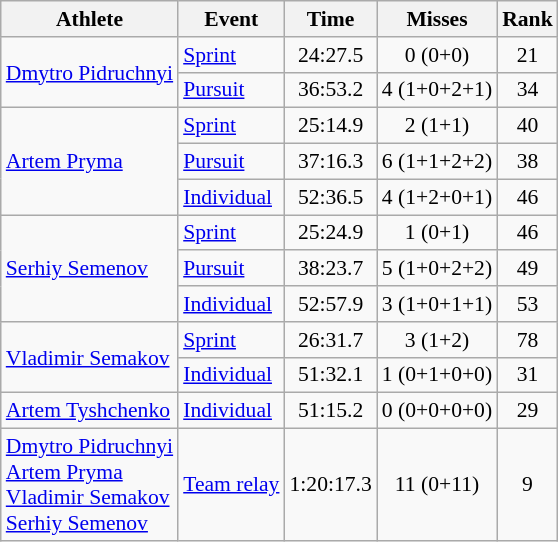<table class="wikitable" style="font-size:90%">
<tr>
<th>Athlete</th>
<th>Event</th>
<th>Time</th>
<th>Misses</th>
<th>Rank</th>
</tr>
<tr align=center>
<td align=left rowspan=2><a href='#'>Dmytro Pidruchnyi</a></td>
<td align=left><a href='#'>Sprint</a></td>
<td>24:27.5</td>
<td>0 (0+0)</td>
<td>21</td>
</tr>
<tr align=center>
<td align=left><a href='#'>Pursuit</a></td>
<td>36:53.2</td>
<td>4 (1+0+2+1)</td>
<td>34</td>
</tr>
<tr align=center>
<td align=left rowspan=3><a href='#'>Artem Pryma</a></td>
<td align=left><a href='#'>Sprint</a></td>
<td>25:14.9</td>
<td>2 (1+1)</td>
<td>40</td>
</tr>
<tr align=center>
<td align=left><a href='#'>Pursuit</a></td>
<td>37:16.3</td>
<td>6 (1+1+2+2)</td>
<td>38</td>
</tr>
<tr align=center>
<td align=left><a href='#'>Individual</a></td>
<td>52:36.5</td>
<td>4 (1+2+0+1)</td>
<td>46</td>
</tr>
<tr align=center>
<td align=left rowspan=3><a href='#'>Serhiy Semenov</a></td>
<td align=left><a href='#'>Sprint</a></td>
<td>25:24.9</td>
<td>1 (0+1)</td>
<td>46</td>
</tr>
<tr align=center>
<td align=left><a href='#'>Pursuit</a></td>
<td>38:23.7</td>
<td>5 (1+0+2+2)</td>
<td>49</td>
</tr>
<tr align=center>
<td align=left><a href='#'>Individual</a></td>
<td>52:57.9</td>
<td>3 (1+0+1+1)</td>
<td>53</td>
</tr>
<tr align=center>
<td align=left rowspan=2><a href='#'>Vladimir Semakov</a></td>
<td align=left><a href='#'>Sprint</a></td>
<td>26:31.7</td>
<td>3 (1+2)</td>
<td>78</td>
</tr>
<tr align=center>
<td align=left><a href='#'>Individual</a></td>
<td>51:32.1</td>
<td>1 (0+1+0+0)</td>
<td>31</td>
</tr>
<tr align=center>
<td align=left><a href='#'>Artem Tyshchenko</a></td>
<td align=left><a href='#'>Individual</a></td>
<td>51:15.2</td>
<td>0 (0+0+0+0)</td>
<td>29</td>
</tr>
<tr align=center>
<td align=left><a href='#'>Dmytro Pidruchnyi</a><br><a href='#'>Artem Pryma</a><br><a href='#'>Vladimir Semakov</a><br><a href='#'>Serhiy Semenov</a></td>
<td align=left><a href='#'>Team relay</a></td>
<td>1:20:17.3</td>
<td>11 (0+11)</td>
<td>9</td>
</tr>
</table>
